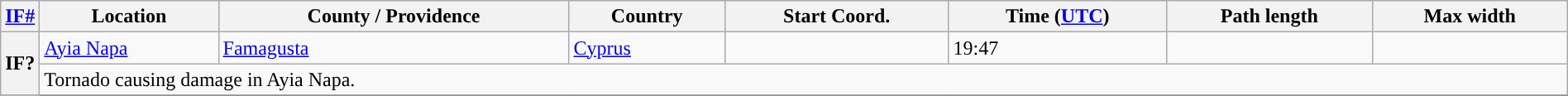<table class="wikitable sortable" style="width:100%;">
<tr>
<th scope="col" width="2%" align="center"><a href='#'>IF#</a></th>
<th scope="col" align="center" class="unsortable">Location</th>
<th scope="col" align="center" class="unsortable">County / Providence</th>
<th scope="col" align="center">Country</th>
<th scope="col" align="center">Start Coord.</th>
<th scope="col" align="center">Time (<a href='#'>UTC</a>)</th>
<th scope="col" align="center">Path length</th>
<th scope="col" align="center">Max width</th>
</tr>
<tr>
<th scope="row" rowspan="2" style="background-color:#">IF?</th>
<td><a href='#'>Ayia Napa</a></td>
<td><a href='#'>Famagusta</a></td>
<td><a href='#'>Cyprus</a></td>
<td></td>
<td>19:47</td>
<td></td>
<td></td>
</tr>
<tr class="expand-child">
<td colspan="8" style=" border-bottom: 1px solid black;">Tornado causing damage in Ayia Napa.</td>
</tr>
<tr>
</tr>
</table>
